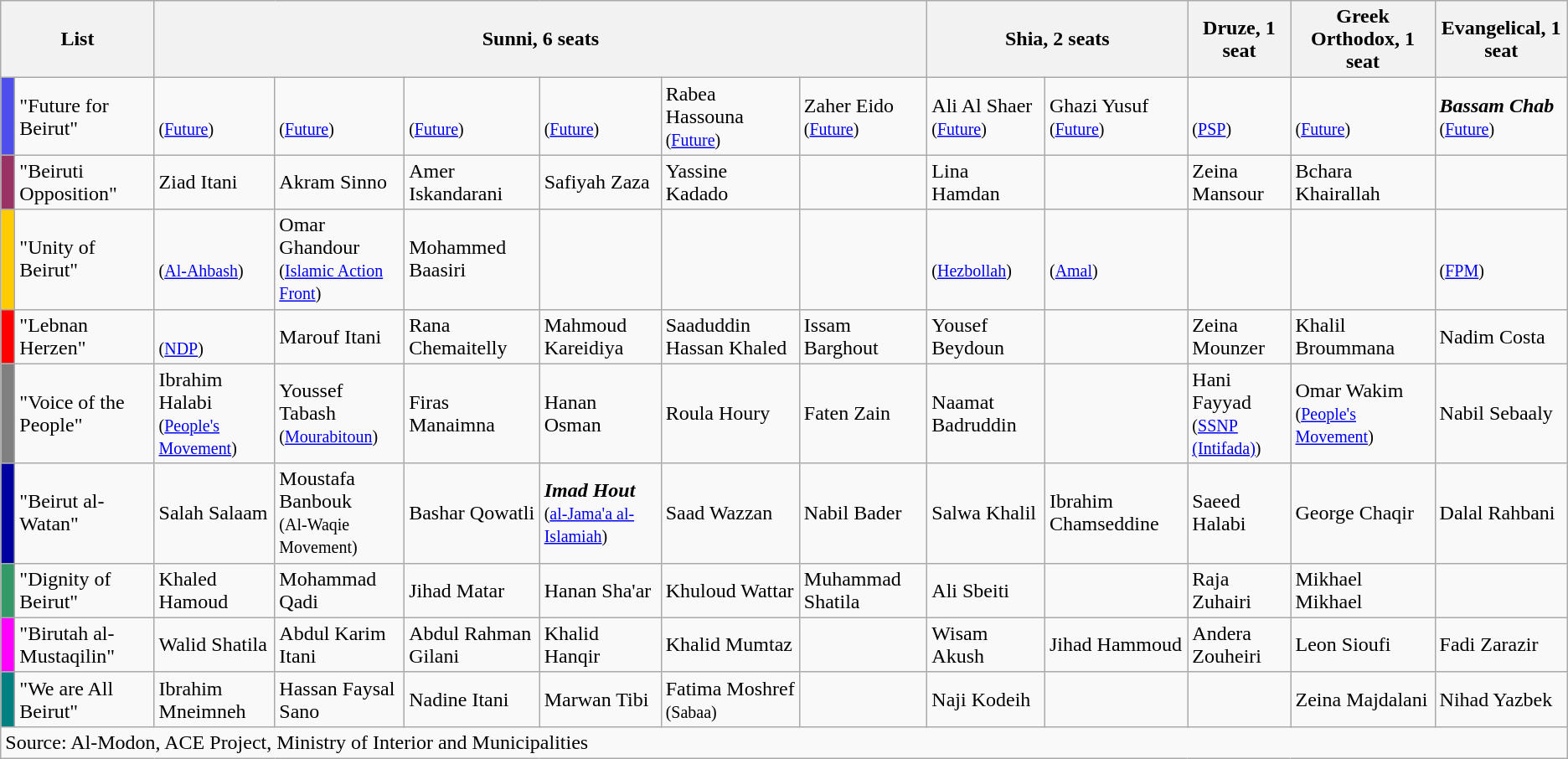<table class="wikitable" style="text-align:left">
<tr>
<th colspan="2">List</th>
<th colspan="6">Sunni, 6 seats</th>
<th colspan="2">Shia, 2 seats</th>
<th>Druze, 1 seat</th>
<th>Greek Orthodox, 1 seat</th>
<th>Evangelical, 1 seat</th>
</tr>
<tr>
<td align="left," style="background-color:#4e4eec"> </td>
<td align="left">"Future for Beirut"</td>
<td><br><small>(<a href='#'>Future</a>)</small></td>
<td><br><small>(<a href='#'>Future</a>)</small></td>
<td><br><small>(<a href='#'>Future</a>)</small></td>
<td><br><small>(<a href='#'>Future</a>)</small></td>
<td>Rabea Hassouna<br><small>(<a href='#'>Future</a>)</small></td>
<td>Zaher Eido<br><small>(<a href='#'>Future</a>)</small></td>
<td>Ali Al Shaer<br><small>(<a href='#'>Future</a>)</small></td>
<td>Ghazi Yusuf<br><small>(<a href='#'>Future</a>)</small></td>
<td><br><small>(<a href='#'>PSP</a>)</small></td>
<td><br><small>(<a href='#'>Future</a>)</small></td>
<td><strong><em>Bassam Chab</em></strong><br><small>(<a href='#'>Future</a>)</small></td>
</tr>
<tr>
<td align="left," style="background-color:#993366"> </td>
<td>"Beiruti Opposition"</td>
<td>Ziad Itani</td>
<td>Akram Sinno</td>
<td>Amer Iskandarani</td>
<td>Safiyah Zaza</td>
<td>Yassine Kadado</td>
<td></td>
<td>Lina Hamdan</td>
<td></td>
<td>Zeina Mansour</td>
<td>Bchara Khairallah</td>
<td></td>
</tr>
<tr>
<td align="left," style="background-color:#ffcc00"> </td>
<td align="left">"Unity of Beirut"</td>
<td><br><small>(<a href='#'>Al-Ahbash</a>)</small></td>
<td>Omar Ghandour<br><small>(<a href='#'>Islamic Action Front</a>)</small></td>
<td>Mohammed Baasiri</td>
<td></td>
<td></td>
<td></td>
<td><br><small>(<a href='#'>Hezbollah</a>)</small></td>
<td><br><small>(<a href='#'>Amal</a>)</small></td>
<td></td>
<td></td>
<td><br><small>(<a href='#'>FPM</a>)</small></td>
</tr>
<tr>
<td align="left," style="background-color:red"> </td>
<td align="left">"Lebnan Herzen"</td>
<td><br><small>(<a href='#'>NDP</a>)</small></td>
<td>Marouf Itani</td>
<td>Rana Chemaitelly</td>
<td>Mahmoud Kareidiya</td>
<td>Saaduddin Hassan Khaled</td>
<td>Issam Barghout</td>
<td>Yousef Beydoun</td>
<td></td>
<td>Zeina Mounzer</td>
<td>Khalil Broummana</td>
<td>Nadim Costa</td>
</tr>
<tr>
<td align="left," style="background-color:#808080"> </td>
<td align="left">"Voice of the People"</td>
<td>Ibrahim Halabi<br><small>(<a href='#'>People's Movement</a>)</small></td>
<td>Youssef Tabash<br><small>(<a href='#'>Mourabitoun</a>)</small></td>
<td>Firas Manaimna</td>
<td>Hanan Osman</td>
<td>Roula Houry</td>
<td>Faten Zain</td>
<td>Naamat Badruddin</td>
<td></td>
<td>Hani Fayyad<br><small>(<a href='#'>SSNP (Intifada)</a>)</small></td>
<td>Omar Wakim<br><small>(<a href='#'>People's Movement</a>)</small></td>
<td>Nabil Sebaaly</td>
</tr>
<tr>
<td align="left," style="background-color:#0000a0"> </td>
<td align="left">"Beirut al-Watan"</td>
<td>Salah Salaam</td>
<td>Moustafa Banbouk<br><small>(Al-Waqie Movement)</small></td>
<td>Bashar Qowatli</td>
<td><strong><em>Imad Hout</em></strong><br><small>(<a href='#'>al-Jama'a al-Islamiah</a>)</small></td>
<td>Saad Wazzan</td>
<td>Nabil Bader</td>
<td>Salwa Khalil</td>
<td>Ibrahim Chamseddine</td>
<td>Saeed Halabi</td>
<td>George Chaqir</td>
<td>Dalal Rahbani</td>
</tr>
<tr>
<td align="left," style="background-color:#339966"> </td>
<td align="left">"Dignity of Beirut"</td>
<td>Khaled Hamoud</td>
<td>Mohammad Qadi</td>
<td>Jihad Matar</td>
<td>Hanan Sha'ar</td>
<td>Khuloud Wattar</td>
<td>Muhammad Shatila</td>
<td>Ali Sbeiti</td>
<td></td>
<td>Raja Zuhairi</td>
<td>Mikhael Mikhael</td>
<td></td>
</tr>
<tr>
<td align="left," style="background-color:#ff00ff"> </td>
<td align="left">"Birutah al-Mustaqilin"</td>
<td>Walid Shatila</td>
<td>Abdul Karim Itani</td>
<td>Abdul Rahman Gilani</td>
<td>Khalid Hanqir</td>
<td>Khalid Mumtaz</td>
<td></td>
<td>Wisam Akush</td>
<td>Jihad Hammoud</td>
<td>Andera Zouheiri</td>
<td>Leon Sioufi</td>
<td>Fadi Zarazir</td>
</tr>
<tr>
<td align="left," style="background-color:#008080"> </td>
<td align="left">"We are All Beirut"</td>
<td>Ibrahim Mneimneh</td>
<td>Hassan Faysal Sano</td>
<td>Nadine Itani</td>
<td>Marwan Tibi</td>
<td>Fatima Moshref<br><small>(Sabaa)</small></td>
<td></td>
<td>Naji Kodeih</td>
<td></td>
<td></td>
<td>Zeina Majdalani</td>
<td>Nihad Yazbek</td>
</tr>
<tr>
<td colspan="13" style="text-align:left;">Source: Al-Modon, ACE Project, Ministry of Interior and Municipalities</td>
</tr>
</table>
